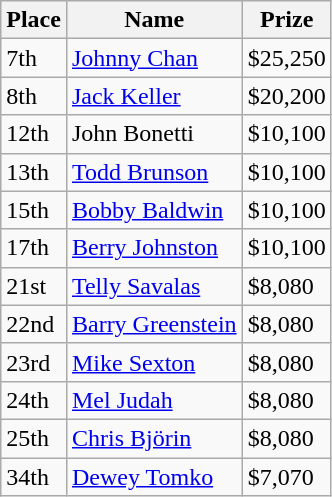<table class="wikitable">
<tr>
<th bgcolor="#FFEBAD">Place</th>
<th bgcolor="#FFEBAD">Name</th>
<th bgcolor="#FFEBAD">Prize</th>
</tr>
<tr>
<td>7th</td>
<td><a href='#'>Johnny Chan</a></td>
<td>$25,250</td>
</tr>
<tr>
<td>8th</td>
<td><a href='#'>Jack Keller</a></td>
<td>$20,200</td>
</tr>
<tr>
<td>12th</td>
<td>John Bonetti</td>
<td>$10,100</td>
</tr>
<tr>
<td>13th</td>
<td><a href='#'>Todd Brunson</a></td>
<td>$10,100</td>
</tr>
<tr>
<td>15th</td>
<td><a href='#'>Bobby Baldwin</a></td>
<td>$10,100</td>
</tr>
<tr>
<td>17th</td>
<td><a href='#'>Berry Johnston</a></td>
<td>$10,100</td>
</tr>
<tr>
<td>21st</td>
<td><a href='#'>Telly Savalas</a></td>
<td>$8,080</td>
</tr>
<tr>
<td>22nd</td>
<td><a href='#'>Barry Greenstein</a></td>
<td>$8,080</td>
</tr>
<tr>
<td>23rd</td>
<td><a href='#'>Mike Sexton</a></td>
<td>$8,080</td>
</tr>
<tr>
<td>24th</td>
<td><a href='#'>Mel Judah</a></td>
<td>$8,080</td>
</tr>
<tr>
<td>25th</td>
<td><a href='#'>Chris Björin</a></td>
<td>$8,080</td>
</tr>
<tr>
<td>34th</td>
<td><a href='#'>Dewey Tomko</a></td>
<td>$7,070</td>
</tr>
</table>
